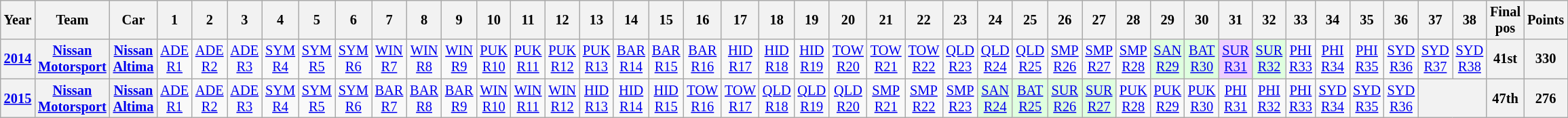<table class="wikitable" style="text-align:center; font-size:85%">
<tr>
<th>Year</th>
<th>Team</th>
<th>Car</th>
<th>1</th>
<th>2</th>
<th>3</th>
<th>4</th>
<th>5</th>
<th>6</th>
<th>7</th>
<th>8</th>
<th>9</th>
<th>10</th>
<th>11</th>
<th>12</th>
<th>13</th>
<th>14</th>
<th>15</th>
<th>16</th>
<th>17</th>
<th>18</th>
<th>19</th>
<th>20</th>
<th>21</th>
<th>22</th>
<th>23</th>
<th>24</th>
<th>25</th>
<th>26</th>
<th>27</th>
<th>28</th>
<th>29</th>
<th>30</th>
<th>31</th>
<th>32</th>
<th>33</th>
<th>34</th>
<th>35</th>
<th>36</th>
<th>37</th>
<th>38</th>
<th>Final pos</th>
<th>Points</th>
</tr>
<tr>
<th><a href='#'>2014</a></th>
<th><a href='#'>Nissan Motorsport</a></th>
<th><a href='#'>Nissan Altima</a></th>
<td><a href='#'>ADE<br>R1</a></td>
<td><a href='#'>ADE<br>R2</a></td>
<td><a href='#'>ADE<br>R3</a></td>
<td><a href='#'>SYM<br>R4</a></td>
<td><a href='#'>SYM<br>R5</a></td>
<td><a href='#'>SYM<br>R6</a></td>
<td><a href='#'>WIN<br>R7</a></td>
<td><a href='#'>WIN<br>R8</a></td>
<td><a href='#'>WIN<br>R9</a></td>
<td><a href='#'>PUK<br>R10</a></td>
<td><a href='#'>PUK<br>R11</a></td>
<td><a href='#'>PUK<br>R12</a></td>
<td><a href='#'>PUK<br>R13</a></td>
<td><a href='#'>BAR<br>R14</a></td>
<td><a href='#'>BAR<br>R15</a></td>
<td><a href='#'>BAR<br>R16</a></td>
<td><a href='#'>HID<br>R17</a></td>
<td><a href='#'>HID<br>R18</a></td>
<td><a href='#'>HID<br>R19</a></td>
<td><a href='#'>TOW<br>R20</a></td>
<td><a href='#'>TOW<br>R21</a></td>
<td><a href='#'>TOW<br>R22</a></td>
<td><a href='#'>QLD<br>R23</a></td>
<td><a href='#'>QLD<br>R24</a></td>
<td><a href='#'>QLD<br>R25</a></td>
<td><a href='#'>SMP<br>R26</a></td>
<td><a href='#'>SMP<br>R27</a></td>
<td><a href='#'>SMP<br>R28</a></td>
<td style="background:#DFFFDF;"><a href='#'>SAN<br>R29</a><br></td>
<td style="background:#DFFFDF;"><a href='#'>BAT<br>R30</a><br></td>
<td style="background:#EFCFFF;"><a href='#'>SUR<br>R31</a><br></td>
<td style="background:#DFFFDF;"><a href='#'>SUR<br>R32</a><br></td>
<td><a href='#'>PHI<br>R33</a></td>
<td><a href='#'>PHI<br>R34</a></td>
<td><a href='#'>PHI<br>R35</a></td>
<td><a href='#'>SYD<br>R36</a></td>
<td><a href='#'>SYD<br>R37</a></td>
<td><a href='#'>SYD<br>R38</a></td>
<th>41st</th>
<th>330</th>
</tr>
<tr>
<th><a href='#'>2015</a></th>
<th><a href='#'>Nissan Motorsport</a></th>
<th><a href='#'>Nissan Altima</a></th>
<td><a href='#'>ADE<br>R1</a></td>
<td><a href='#'>ADE<br>R2</a></td>
<td><a href='#'>ADE<br>R3</a></td>
<td><a href='#'>SYM<br>R4</a></td>
<td><a href='#'>SYM<br>R5</a></td>
<td><a href='#'>SYM<br>R6</a></td>
<td><a href='#'>BAR<br>R7</a></td>
<td><a href='#'>BAR<br>R8</a></td>
<td><a href='#'>BAR<br>R9</a></td>
<td><a href='#'>WIN<br>R10</a></td>
<td><a href='#'>WIN<br>R11</a></td>
<td><a href='#'>WIN<br>R12</a></td>
<td><a href='#'>HID<br>R13</a></td>
<td><a href='#'>HID<br>R14</a></td>
<td><a href='#'>HID<br>R15</a></td>
<td><a href='#'>TOW<br>R16</a></td>
<td><a href='#'>TOW<br>R17</a></td>
<td><a href='#'>QLD<br>R18</a></td>
<td><a href='#'>QLD<br>R19</a></td>
<td><a href='#'>QLD<br>R20</a></td>
<td><a href='#'>SMP<br>R21</a></td>
<td><a href='#'>SMP<br>R22</a></td>
<td><a href='#'>SMP<br>R23</a></td>
<td style="background:#DFFFDF;"><a href='#'>SAN<br>R24</a><br></td>
<td style="background:#DFFFDF;"><a href='#'>BAT<br>R25</a><br></td>
<td style="background:#DFFFDF;"><a href='#'>SUR<br>R26</a><br></td>
<td style="background:#DFFFDF;"><a href='#'>SUR<br>R27</a><br></td>
<td><a href='#'>PUK<br>R28</a></td>
<td><a href='#'>PUK<br>R29</a></td>
<td><a href='#'>PUK<br>R30</a></td>
<td><a href='#'>PHI<br>R31</a></td>
<td><a href='#'>PHI<br>R32</a></td>
<td><a href='#'>PHI<br>R33</a></td>
<td><a href='#'>SYD<br>R34</a></td>
<td><a href='#'>SYD<br>R35</a></td>
<td><a href='#'>SYD<br>R36</a></td>
<th colspan=2></th>
<th>47th</th>
<th>276</th>
</tr>
</table>
